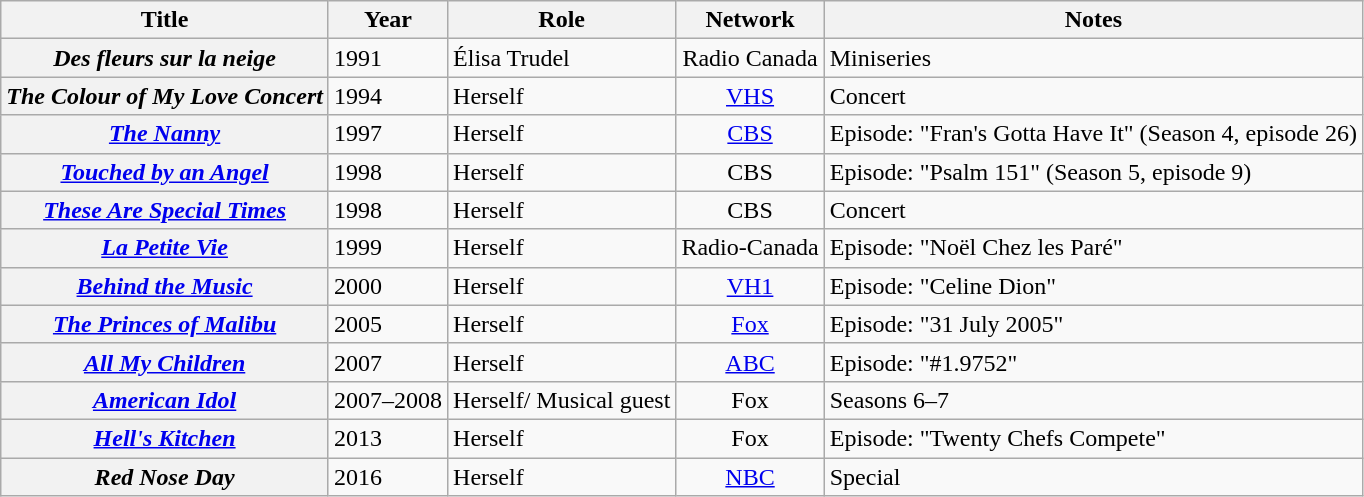<table class="wikitable">
<tr>
<th>Title</th>
<th>Year</th>
<th>Role</th>
<th>Network</th>
<th>Notes</th>
</tr>
<tr>
<th><em>Des fleurs sur la neige</em></th>
<td>1991</td>
<td>Élisa Trudel</td>
<td style="text-align:center">Radio Canada</td>
<td>Miniseries</td>
</tr>
<tr>
<th><em>The Colour of My Love Concert</em></th>
<td>1994</td>
<td>Herself</td>
<td style="text-align:center"><a href='#'>VHS</a></td>
<td>Concert</td>
</tr>
<tr>
<th><em><a href='#'>The Nanny</a></em></th>
<td>1997</td>
<td>Herself</td>
<td style="text-align:center"><a href='#'>CBS</a></td>
<td>Episode: "Fran's Gotta Have It" (Season 4, episode 26)</td>
</tr>
<tr>
<th><em><a href='#'>Touched by an Angel</a></em></th>
<td>1998</td>
<td>Herself</td>
<td style="text-align:center">CBS</td>
<td>Episode: "Psalm 151" (Season 5, episode 9)</td>
</tr>
<tr>
<th><em><a href='#'>These Are Special Times</a></em></th>
<td>1998</td>
<td>Herself</td>
<td style="text-align:center">CBS</td>
<td>Concert</td>
</tr>
<tr>
<th><em><a href='#'>La Petite Vie</a></em></th>
<td>1999</td>
<td>Herself</td>
<td style="text-align:center">Radio-Canada</td>
<td>Episode: "Noël Chez les Paré"</td>
</tr>
<tr>
<th><em><a href='#'>Behind the Music</a></em></th>
<td>2000</td>
<td>Herself</td>
<td style="text-align:center"><a href='#'>VH1</a></td>
<td>Episode: "Celine Dion"</td>
</tr>
<tr>
<th><em><a href='#'>The Princes of Malibu</a></em></th>
<td>2005</td>
<td>Herself</td>
<td style="text-align:center"><a href='#'>Fox</a></td>
<td>Episode: "31 July 2005"</td>
</tr>
<tr>
<th><em><a href='#'>All My Children</a></em></th>
<td>2007</td>
<td>Herself</td>
<td style="text-align:center"><a href='#'>ABC</a></td>
<td>Episode: "#1.9752"</td>
</tr>
<tr>
<th><em><a href='#'>American Idol</a></em></th>
<td>2007–2008</td>
<td>Herself/ Musical guest</td>
<td style="text-align:center">Fox</td>
<td>Seasons 6–7</td>
</tr>
<tr>
<th><em><a href='#'>Hell's Kitchen</a></em></th>
<td>2013</td>
<td>Herself</td>
<td style="text-align:center">Fox</td>
<td>Episode: "Twenty Chefs Compete"</td>
</tr>
<tr>
<th><em>Red Nose Day</em></th>
<td>2016</td>
<td>Herself</td>
<td style="text-align:center"><a href='#'>NBC</a></td>
<td>Special</td>
</tr>
</table>
